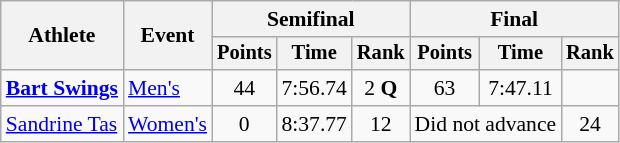<table class=wikitable style=font-size:90%;text-align:center>
<tr>
<th rowspan="2">Athlete</th>
<th rowspan="2">Event</th>
<th colspan="3">Semifinal</th>
<th colspan="3">Final</th>
</tr>
<tr style="font-size:95%">
<th>Points</th>
<th>Time</th>
<th>Rank</th>
<th>Points</th>
<th>Time</th>
<th>Rank</th>
</tr>
<tr>
<td align=left><strong><a href='#'>Bart Swings</a></strong></td>
<td align=left><a href='#'>Men's</a></td>
<td>44</td>
<td>7:56.74</td>
<td>2 <strong>Q</strong></td>
<td>63</td>
<td>7:47.11</td>
<td></td>
</tr>
<tr>
<td align=left><a href='#'>Sandrine Tas</a></td>
<td align=left><a href='#'>Women's</a></td>
<td>0</td>
<td>8:37.77</td>
<td>12</td>
<td colspan=2>Did not advance</td>
<td>24</td>
</tr>
</table>
